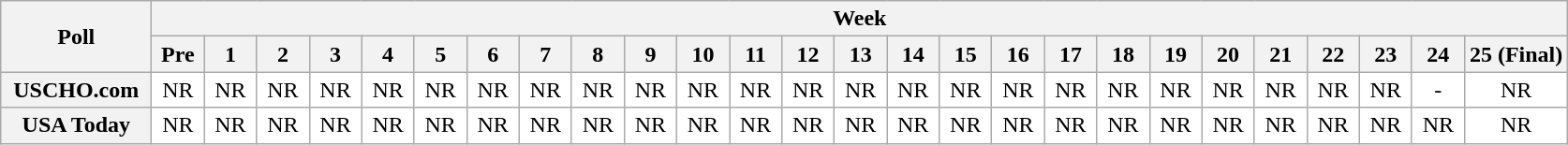<table class="wikitable" style="white-space:nowrap;">
<tr>
<th scope="col" width="100" rowspan="2">Poll</th>
<th colspan="26">Week</th>
</tr>
<tr>
<th scope="col" width="30">Pre</th>
<th scope="col" width="30">1</th>
<th scope="col" width="30">2</th>
<th scope="col" width="30">3</th>
<th scope="col" width="30">4</th>
<th scope="col" width="30">5</th>
<th scope="col" width="30">6</th>
<th scope="col" width="30">7</th>
<th scope="col" width="30">8</th>
<th scope="col" width="30">9</th>
<th scope="col" width="30">10</th>
<th scope="col" width="30">11</th>
<th scope="col" width="30">12</th>
<th scope="col" width="30">13</th>
<th scope="col" width="30">14</th>
<th scope="col" width="30">15</th>
<th scope="col" width="30">16</th>
<th scope="col" width="30">17</th>
<th scope="col" width="30">18</th>
<th scope="col" width="30">19</th>
<th scope="col" width="30">20</th>
<th scope="col" width="30">21</th>
<th scope="col" width="30">22</th>
<th scope="col" width="30">23</th>
<th scope="col" width="30">24</th>
<th scope="col" width="30">25 (Final)</th>
</tr>
<tr style="text-align:center;">
<th>USCHO.com</th>
<td bgcolor=FFFFFF>NR</td>
<td bgcolor=FFFFFF>NR</td>
<td bgcolor=FFFFFF>NR</td>
<td bgcolor=FFFFFF>NR</td>
<td bgcolor=FFFFFF>NR</td>
<td bgcolor=FFFFFF>NR</td>
<td bgcolor=FFFFFF>NR</td>
<td bgcolor=FFFFFF>NR</td>
<td bgcolor=FFFFFF>NR</td>
<td bgcolor=FFFFFF>NR</td>
<td bgcolor=FFFFFF>NR</td>
<td bgcolor=FFFFFF>NR</td>
<td bgcolor=FFFFFF>NR</td>
<td bgcolor=FFFFFF>NR</td>
<td bgcolor=FFFFFF>NR</td>
<td bgcolor=FFFFFF>NR</td>
<td bgcolor=FFFFFF>NR</td>
<td bgcolor=FFFFFF>NR</td>
<td bgcolor=FFFFFF>NR</td>
<td bgcolor=FFFFFF>NR</td>
<td bgcolor=FFFFFF>NR</td>
<td bgcolor=FFFFFF>NR</td>
<td bgcolor=FFFFFF>NR</td>
<td bgcolor=FFFFFF>NR</td>
<td bgcolor=FFFFFF>-</td>
<td bgcolor=FFFFFF>NR</td>
</tr>
<tr style="text-align:center;">
<th>USA Today</th>
<td bgcolor=FFFFFF>NR</td>
<td bgcolor=FFFFFF>NR</td>
<td bgcolor=FFFFFF>NR</td>
<td bgcolor=FFFFFF>NR</td>
<td bgcolor=FFFFFF>NR</td>
<td bgcolor=FFFFFF>NR</td>
<td bgcolor=FFFFFF>NR</td>
<td bgcolor=FFFFFF>NR</td>
<td bgcolor=FFFFFF>NR</td>
<td bgcolor=FFFFFF>NR</td>
<td bgcolor=FFFFFF>NR</td>
<td bgcolor=FFFFFF>NR</td>
<td bgcolor=FFFFFF>NR</td>
<td bgcolor=FFFFFF>NR</td>
<td bgcolor=FFFFFF>NR</td>
<td bgcolor=FFFFFF>NR</td>
<td bgcolor=FFFFFF>NR</td>
<td bgcolor=FFFFFF>NR</td>
<td bgcolor=FFFFFF>NR</td>
<td bgcolor=FFFFFF>NR</td>
<td bgcolor=FFFFFF>NR</td>
<td bgcolor=FFFFFF>NR</td>
<td bgcolor=FFFFFF>NR</td>
<td bgcolor=FFFFFF>NR</td>
<td bgcolor=FFFFFF>NR</td>
<td bgcolor=FFFFFF>NR</td>
</tr>
</table>
